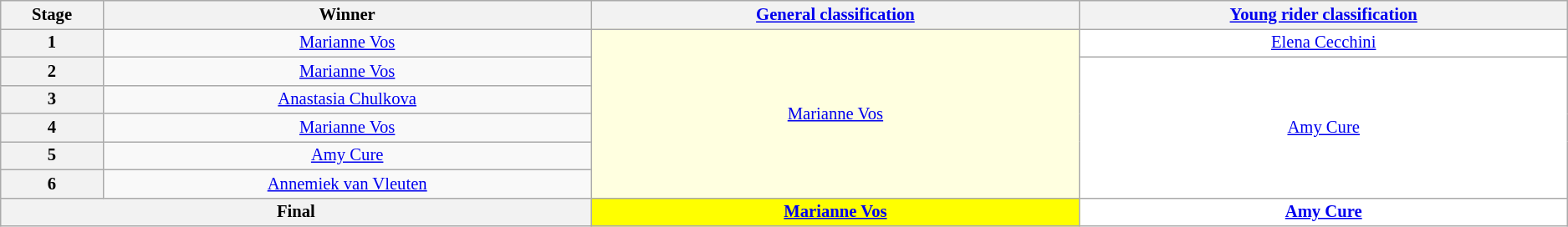<table class="wikitable" style="text-align: center; font-size:86%;">
<tr style="background-color: #efefef;">
<th width="1%">Stage</th>
<th width="7%">Winner</th>
<th width="7%"><a href='#'>General classification</a><br></th>
<th width="7%"><a href='#'>Young rider classification</a><br></th>
</tr>
<tr>
<th>1</th>
<td><a href='#'>Marianne Vos</a></td>
<td style="background:lightyellow;" rowspan=6><a href='#'>Marianne Vos</a></td>
<td style="background:white;"><a href='#'>Elena Cecchini</a></td>
</tr>
<tr>
<th>2</th>
<td><a href='#'>Marianne Vos</a></td>
<td style="background:white;" rowspan=5><a href='#'>Amy Cure</a></td>
</tr>
<tr>
<th>3</th>
<td><a href='#'>Anastasia Chulkova</a></td>
</tr>
<tr>
<th>4</th>
<td><a href='#'>Marianne Vos</a></td>
</tr>
<tr>
<th>5</th>
<td><a href='#'>Amy Cure</a></td>
</tr>
<tr>
<th>6</th>
<td><a href='#'>Annemiek van Vleuten</a></td>
</tr>
<tr>
<th colspan=2><strong>Final</strong></th>
<th style="background:yellow;"><a href='#'>Marianne Vos</a></th>
<th style="background:white;"><a href='#'>Amy Cure</a></th>
</tr>
</table>
